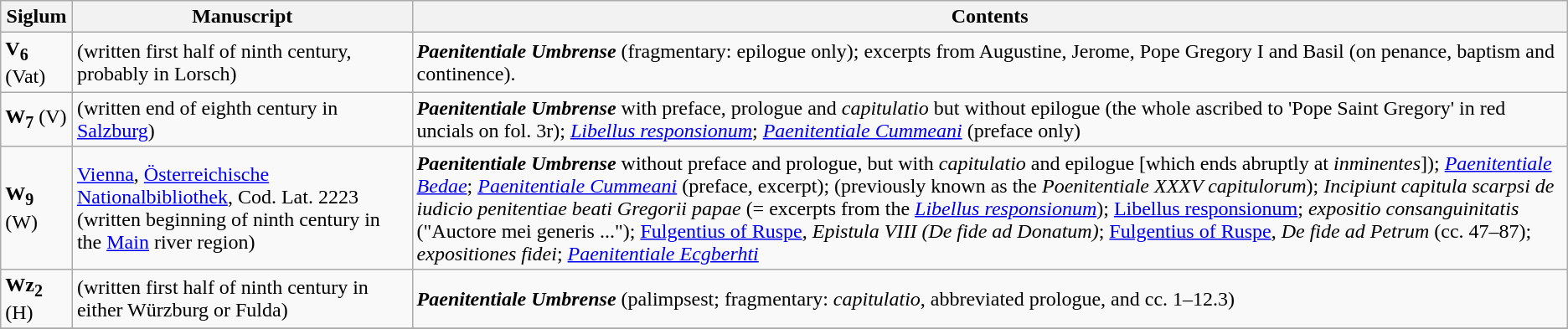<table class="wikitable">
<tr>
<th>Siglum</th>
<th>Manuscript</th>
<th>Contents</th>
</tr>
<tr>
<td><strong>V<sub>6</sub></strong> (Vat)</td>
<td> (written first half of ninth century, probably in Lorsch)</td>
<td><strong><em>Paenitentiale Umbrense</em></strong> (fragmentary: epilogue only); excerpts from Augustine, Jerome, Pope Gregory I and Basil (on penance, baptism and continence).</td>
</tr>
<tr>
<td><strong>W<sub>7</sub></strong> (V)</td>
<td> (written end of eighth century in <a href='#'>Salzburg</a>)</td>
<td><strong><em>Paenitentiale Umbrense</em></strong> with preface, prologue and <em>capitulatio</em> but without epilogue (the whole ascribed to 'Pope Saint Gregory' in red uncials on fol. 3r); <em><a href='#'>Libellus responsionum</a></em>; <em><a href='#'>Paenitentiale Cummeani</a></em> (preface only)</td>
</tr>
<tr>
<td><strong>W<sub>9</sub></strong> (W)</td>
<td><a href='#'>Vienna</a>, <a href='#'>Österreichische Nationalbibliothek</a>, Cod. Lat. 2223 (written beginning of ninth century in the <a href='#'>Main</a> river region)</td>
<td><strong><em>Paenitentiale Umbrense</em></strong> without preface and prologue, but with <em>capitulatio</em> and epilogue [which ends abruptly at <em>inminentes</em>]); <em><a href='#'>Paenitentiale Bedae</a></em>; <em><a href='#'>Paenitentiale Cummeani</a></em> (preface, excerpt);  (previously known as the <em>Poenitentiale XXXV capitulorum</em>); <em>Incipiunt capitula scarpsi de iudicio penitentiae beati Gregorii papae</em> (= excerpts from the <em><a href='#'>Libellus responsionum</a></em>); <a href='#'>Libellus responsionum</a>; <em>expositio consanguinitatis</em> ("Auctore mei generis ..."); <a href='#'>Fulgentius of Ruspe</a>, <em>Epistula VIII (De fide ad Donatum)</em>; <a href='#'>Fulgentius of Ruspe</a>, <em>De fide ad Petrum</em> (cc. 47–87); <em>expositiones fidei</em>; <em><a href='#'>Paenitentiale Ecgberhti</a></em></td>
</tr>
<tr>
<td><strong>Wz<sub>2</sub></strong> (H)</td>
<td> (written first half of ninth century in either Würzburg or Fulda)</td>
<td><strong><em>Paenitentiale Umbrense</em></strong> (palimpsest; fragmentary: <em>capitulatio</em>, abbreviated prologue, and cc. 1–12.3)</td>
</tr>
<tr>
</tr>
</table>
